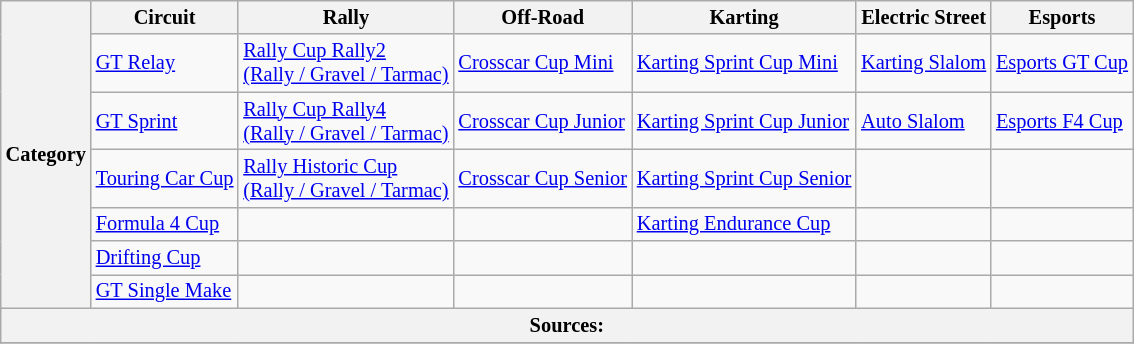<table class="wikitable" style="font-size:85%;">
<tr>
<th rowspan="7">Category</th>
<th style="text-align:center;">Circuit</th>
<th style="text-align:center;">Rally</th>
<th style="text-align:center;">Off-Road</th>
<th style="text-align:center;">Karting</th>
<th style="text-align:center;">Electric Street</th>
<th style="text-align:center;">Esports</th>
</tr>
<tr>
<td><a href='#'>GT Relay</a></td>
<td><a href='#'>Rally Cup Rally2<br> (Rally / Gravel / Tarmac)</a></td>
<td><a href='#'>Crosscar Cup Mini</a></td>
<td><a href='#'>Karting Sprint Cup Mini</a></td>
<td><a href='#'>Karting Slalom</a></td>
<td><a href='#'>Esports GT Cup</a></td>
</tr>
<tr>
<td><a href='#'>GT Sprint</a></td>
<td><a href='#'>Rally Cup Rally4<br> (Rally / Gravel / Tarmac)</a></td>
<td><a href='#'>Crosscar Cup Junior</a></td>
<td><a href='#'>Karting Sprint Cup Junior</a></td>
<td><a href='#'>Auto Slalom</a></td>
<td><a href='#'>Esports F4 Cup</a></td>
</tr>
<tr>
<td><a href='#'>Touring Car Cup</a></td>
<td><a href='#'>Rally Historic Cup<br> (Rally / Gravel / Tarmac)</a></td>
<td><a href='#'>Crosscar Cup Senior</a></td>
<td><a href='#'>Karting Sprint Cup Senior</a></td>
<td></td>
<td></td>
</tr>
<tr>
<td><a href='#'>Formula 4 Cup</a></td>
<td></td>
<td></td>
<td><a href='#'>Karting Endurance Cup</a></td>
<td></td>
<td></td>
</tr>
<tr>
<td><a href='#'>Drifting Cup</a></td>
<td></td>
<td></td>
<td></td>
<td></td>
<td></td>
</tr>
<tr>
<td><a href='#'>GT Single Make</a></td>
<td></td>
<td></td>
<td></td>
<td></td>
<td></td>
</tr>
<tr>
<th colspan="7">Sources:</th>
</tr>
<tr>
</tr>
</table>
